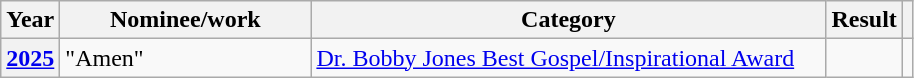<table class="wikitable plainrowheaders">
<tr>
<th>Year</th>
<th style="width:10em;">Nominee/work</th>
<th style="width:21em;">Category</th>
<th>Result</th>
<th></th>
</tr>
<tr>
<th scope="row"><a href='#'>2025</a></th>
<td>"Amen"</td>
<td><a href='#'>Dr. Bobby Jones Best Gospel/Inspirational Award</a></td>
<td></td>
<td></td>
</tr>
</table>
